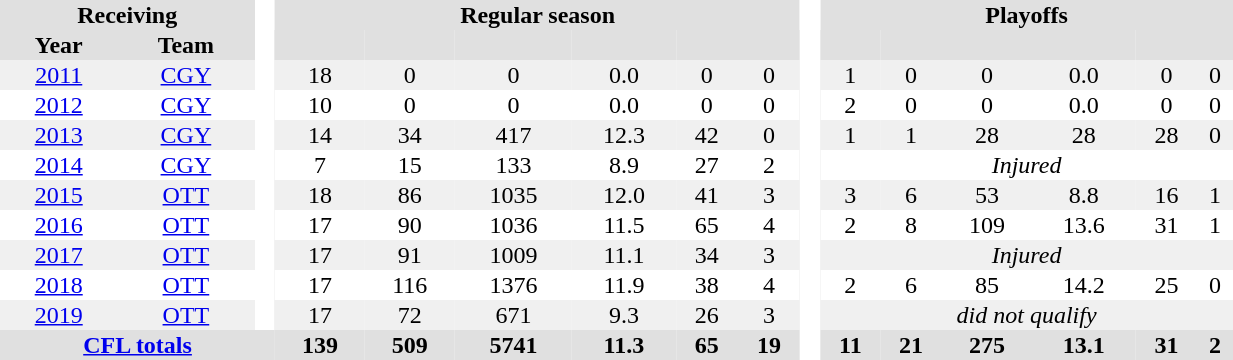<table BORDER="0" CELLPADDING="1" CELLSPACING="0" width="65%" style="text-align:center">
<tr bgcolor="#e0e0e0">
<th colspan="2">Receiving</th>
<th rowspan="99" bgcolor="#ffffff"> </th>
<th colspan="6">Regular season</th>
<th rowspan="99" bgcolor="#ffffff"> </th>
<th colspan="6">Playoffs</th>
</tr>
<tr bgcolor="#e0e0e0">
<th>Year</th>
<th>Team</th>
<th></th>
<th></th>
<th></th>
<th></th>
<th></th>
<th></th>
<th></th>
<th></th>
<th></th>
<th></th>
<th></th>
<th></th>
</tr>
<tr ALIGN="centre" bgcolor="#f0f0f0">
<td><a href='#'>2011</a></td>
<td><a href='#'>CGY</a></td>
<td>18</td>
<td>0</td>
<td>0</td>
<td>0.0</td>
<td>0</td>
<td>0</td>
<td>1</td>
<td>0</td>
<td>0</td>
<td>0.0</td>
<td>0</td>
<td>0</td>
</tr>
<tr ALIGN="centre">
<td><a href='#'>2012</a></td>
<td><a href='#'>CGY</a></td>
<td>10</td>
<td>0</td>
<td>0</td>
<td>0.0</td>
<td>0</td>
<td>0</td>
<td>2</td>
<td>0</td>
<td>0</td>
<td>0.0</td>
<td>0</td>
<td>0</td>
</tr>
<tr ALIGN="centre" bgcolor="#f0f0f0">
<td><a href='#'>2013</a></td>
<td><a href='#'>CGY</a></td>
<td>14</td>
<td>34</td>
<td>417</td>
<td>12.3</td>
<td>42</td>
<td>0</td>
<td>1</td>
<td>1</td>
<td>28</td>
<td>28</td>
<td>28</td>
<td>0</td>
</tr>
<tr ALIGN="centre">
<td><a href='#'>2014</a></td>
<td><a href='#'>CGY</a></td>
<td>7</td>
<td>15</td>
<td>133</td>
<td>8.9</td>
<td>27</td>
<td>2</td>
<td colspan="6"><em>Injured</em></td>
</tr>
<tr ALIGN="centre" bgcolor="#f0f0f0">
<td><a href='#'>2015</a></td>
<td><a href='#'>OTT</a></td>
<td>18</td>
<td>86</td>
<td>1035</td>
<td>12.0</td>
<td>41</td>
<td>3</td>
<td>3</td>
<td>6</td>
<td>53</td>
<td>8.8</td>
<td>16</td>
<td>1</td>
</tr>
<tr ALIGN="centre">
<td><a href='#'>2016</a></td>
<td><a href='#'>OTT</a></td>
<td>17</td>
<td>90</td>
<td>1036</td>
<td>11.5</td>
<td>65</td>
<td>4</td>
<td>2</td>
<td>8</td>
<td>109</td>
<td>13.6</td>
<td>31</td>
<td>1</td>
</tr>
<tr ALIGN="centre" bgcolor="#f0f0f0">
<td><a href='#'>2017</a></td>
<td><a href='#'>OTT</a></td>
<td>17</td>
<td>91</td>
<td>1009</td>
<td>11.1</td>
<td>34</td>
<td>3</td>
<td colspan="6"><em>Injured</em></td>
</tr>
<tr ALIGN="centre">
<td><a href='#'>2018</a></td>
<td><a href='#'>OTT</a></td>
<td>17</td>
<td>116</td>
<td>1376</td>
<td>11.9</td>
<td>38</td>
<td>4</td>
<td>2</td>
<td>6</td>
<td>85</td>
<td>14.2</td>
<td>25</td>
<td>0</td>
</tr>
<tr ALIGN="centre" bgcolor="#f0f0f0">
<td><a href='#'>2019</a></td>
<td><a href='#'>OTT</a></td>
<td>17</td>
<td>72</td>
<td>671</td>
<td>9.3</td>
<td>26</td>
<td>3</td>
<td colspan="6"><em>did not qualify</em></td>
</tr>
<tr bgcolor="#e0e0e0">
<th colspan="3"><a href='#'>CFL totals</a></th>
<th>139</th>
<th>509</th>
<th>5741</th>
<th>11.3</th>
<th>65</th>
<th>19</th>
<th>11</th>
<th>21</th>
<th>275</th>
<th>13.1</th>
<th>31</th>
<th>2</th>
</tr>
</table>
